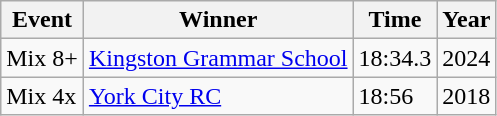<table class="wikitable">
<tr>
<th>Event</th>
<th>Winner</th>
<th>Time</th>
<th>Year</th>
</tr>
<tr>
<td>Mix 8+</td>
<td><a href='#'>Kingston Grammar School</a> </td>
<td>18:34.3</td>
<td>2024</td>
</tr>
<tr>
<td>Mix 4x</td>
<td><a href='#'>York City RC</a> </td>
<td>18:56</td>
<td>2018</td>
</tr>
</table>
